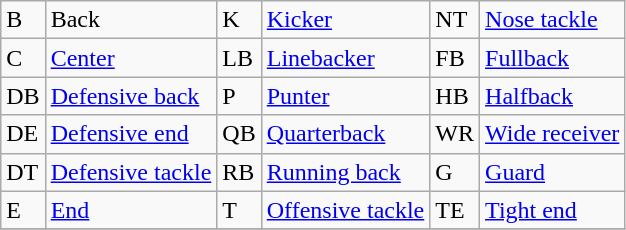<table class="wikitable">
<tr>
<td>B</td>
<td>Back</td>
<td>K</td>
<td><a href='#'>Kicker</a></td>
<td>NT</td>
<td><a href='#'>Nose tackle</a></td>
</tr>
<tr>
<td>C</td>
<td><a href='#'>Center</a></td>
<td>LB</td>
<td><a href='#'>Linebacker</a></td>
<td>FB</td>
<td><a href='#'>Fullback</a></td>
</tr>
<tr>
<td>DB</td>
<td><a href='#'>Defensive back</a></td>
<td>P</td>
<td><a href='#'>Punter</a></td>
<td>HB</td>
<td><a href='#'>Halfback</a></td>
</tr>
<tr>
<td>DE</td>
<td><a href='#'>Defensive end</a></td>
<td>QB</td>
<td><a href='#'>Quarterback</a></td>
<td>WR</td>
<td><a href='#'>Wide receiver</a></td>
</tr>
<tr>
<td>DT</td>
<td><a href='#'>Defensive tackle</a></td>
<td>RB</td>
<td><a href='#'>Running back</a></td>
<td>G</td>
<td><a href='#'>Guard</a></td>
</tr>
<tr>
<td>E</td>
<td><a href='#'>End</a></td>
<td>T</td>
<td><a href='#'>Offensive tackle</a></td>
<td>TE</td>
<td><a href='#'>Tight end</a></td>
</tr>
<tr>
</tr>
</table>
